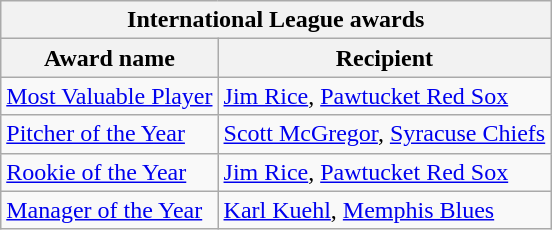<table class="wikitable">
<tr>
<th colspan="2">International League awards</th>
</tr>
<tr>
<th>Award name</th>
<th>Recipient</th>
</tr>
<tr>
<td><a href='#'>Most Valuable Player</a></td>
<td><a href='#'>Jim Rice</a>, <a href='#'>Pawtucket Red Sox</a></td>
</tr>
<tr>
<td><a href='#'>Pitcher of the Year</a></td>
<td><a href='#'>Scott McGregor</a>, <a href='#'>Syracuse Chiefs</a></td>
</tr>
<tr>
<td><a href='#'>Rookie of the Year</a></td>
<td><a href='#'>Jim Rice</a>, <a href='#'>Pawtucket Red Sox</a></td>
</tr>
<tr>
<td><a href='#'>Manager of the Year</a></td>
<td><a href='#'>Karl Kuehl</a>, <a href='#'>Memphis Blues</a></td>
</tr>
</table>
